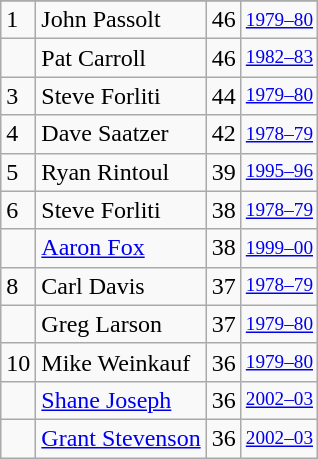<table class="wikitable">
<tr>
</tr>
<tr>
<td>1</td>
<td>John Passolt</td>
<td>46</td>
<td style="font-size:80%;"><a href='#'>1979–80</a></td>
</tr>
<tr>
<td></td>
<td>Pat Carroll</td>
<td>46</td>
<td style="font-size:80%;"><a href='#'>1982–83</a></td>
</tr>
<tr>
<td>3</td>
<td>Steve Forliti</td>
<td>44</td>
<td style="font-size:80%;"><a href='#'>1979–80</a></td>
</tr>
<tr>
<td>4</td>
<td>Dave Saatzer</td>
<td>42</td>
<td style="font-size:80%;"><a href='#'>1978–79</a></td>
</tr>
<tr>
<td>5</td>
<td>Ryan Rintoul</td>
<td>39</td>
<td style="font-size:80%;"><a href='#'>1995–96</a></td>
</tr>
<tr>
<td>6</td>
<td>Steve Forliti</td>
<td>38</td>
<td style="font-size:80%;"><a href='#'>1978–79</a></td>
</tr>
<tr>
<td></td>
<td><a href='#'>Aaron Fox</a></td>
<td>38</td>
<td style="font-size:80%;"><a href='#'>1999–00</a></td>
</tr>
<tr>
<td>8</td>
<td>Carl Davis</td>
<td>37</td>
<td style="font-size:80%;"><a href='#'>1978–79</a></td>
</tr>
<tr>
<td></td>
<td>Greg Larson</td>
<td>37</td>
<td style="font-size:80%;"><a href='#'>1979–80</a></td>
</tr>
<tr>
<td>10</td>
<td>Mike Weinkauf</td>
<td>36</td>
<td style="font-size:80%;"><a href='#'>1979–80</a></td>
</tr>
<tr>
<td></td>
<td><a href='#'>Shane Joseph</a></td>
<td>36</td>
<td style="font-size:80%;"><a href='#'>2002–03</a></td>
</tr>
<tr>
<td></td>
<td><a href='#'>Grant Stevenson</a></td>
<td>36</td>
<td style="font-size:80%;"><a href='#'>2002–03</a></td>
</tr>
</table>
